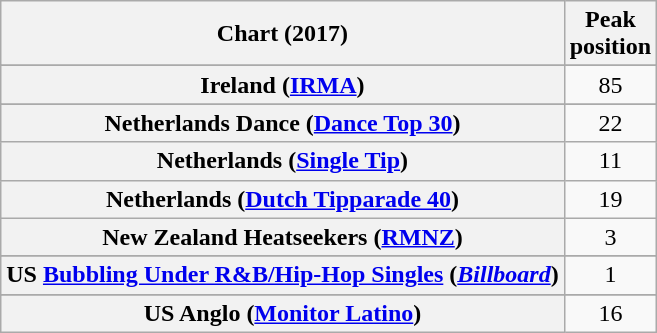<table class="wikitable sortable plainrowheaders" style="text-align:center">
<tr>
<th scope="col">Chart (2017)</th>
<th scope="col">Peak<br> position</th>
</tr>
<tr>
</tr>
<tr>
</tr>
<tr>
</tr>
<tr>
</tr>
<tr>
</tr>
<tr>
</tr>
<tr>
</tr>
<tr>
</tr>
<tr>
</tr>
<tr>
</tr>
<tr>
<th scope="row">Ireland (<a href='#'>IRMA</a>)</th>
<td>85</td>
</tr>
<tr>
</tr>
<tr>
<th scope="row">Netherlands Dance (<a href='#'>Dance Top 30</a>)</th>
<td>22</td>
</tr>
<tr>
<th scope="row">Netherlands (<a href='#'>Single Tip</a>)</th>
<td>11</td>
</tr>
<tr>
<th scope="row">Netherlands (<a href='#'>Dutch Tipparade 40</a>)</th>
<td>19</td>
</tr>
<tr>
<th scope="row">New Zealand Heatseekers (<a href='#'>RMNZ</a>)</th>
<td>3</td>
</tr>
<tr>
</tr>
<tr>
</tr>
<tr>
</tr>
<tr>
</tr>
<tr>
</tr>
<tr>
<th scope="row">US <a href='#'>Bubbling Under R&B/Hip-Hop Singles</a> (<em><a href='#'>Billboard</a></em>)</th>
<td>1</td>
</tr>
<tr>
</tr>
<tr>
<th scope="row">US Anglo (<a href='#'>Monitor Latino</a>)</th>
<td>16</td>
</tr>
</table>
